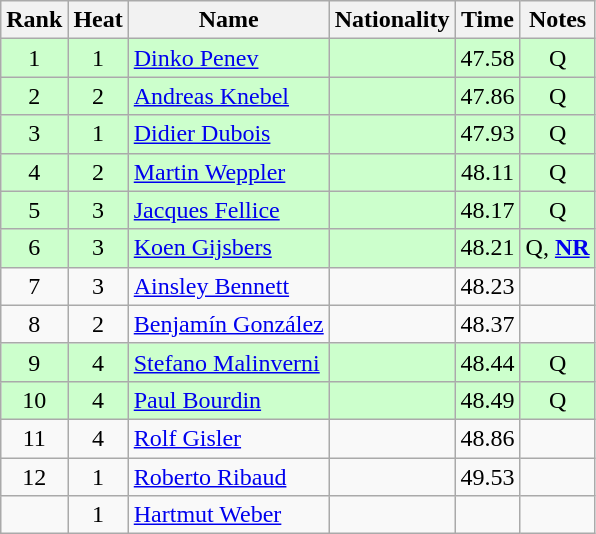<table class="wikitable sortable" style="text-align:center">
<tr>
<th>Rank</th>
<th>Heat</th>
<th>Name</th>
<th>Nationality</th>
<th>Time</th>
<th>Notes</th>
</tr>
<tr bgcolor=ccffcc>
<td>1</td>
<td>1</td>
<td align="left"><a href='#'>Dinko Penev</a></td>
<td align=left></td>
<td>47.58</td>
<td>Q</td>
</tr>
<tr bgcolor=ccffcc>
<td>2</td>
<td>2</td>
<td align="left"><a href='#'>Andreas Knebel</a></td>
<td align=left></td>
<td>47.86</td>
<td>Q</td>
</tr>
<tr bgcolor=ccffcc>
<td>3</td>
<td>1</td>
<td align="left"><a href='#'>Didier Dubois</a></td>
<td align=left></td>
<td>47.93</td>
<td>Q</td>
</tr>
<tr bgcolor=ccffcc>
<td>4</td>
<td>2</td>
<td align="left"><a href='#'>Martin Weppler</a></td>
<td align=left></td>
<td>48.11</td>
<td>Q</td>
</tr>
<tr bgcolor=ccffcc>
<td>5</td>
<td>3</td>
<td align="left"><a href='#'>Jacques Fellice</a></td>
<td align=left></td>
<td>48.17</td>
<td>Q</td>
</tr>
<tr bgcolor=ccffcc>
<td>6</td>
<td>3</td>
<td align="left"><a href='#'>Koen Gijsbers</a></td>
<td align=left></td>
<td>48.21</td>
<td>Q, <strong><a href='#'>NR</a></strong></td>
</tr>
<tr>
<td>7</td>
<td>3</td>
<td align="left"><a href='#'>Ainsley Bennett</a></td>
<td align=left></td>
<td>48.23</td>
<td></td>
</tr>
<tr>
<td>8</td>
<td>2</td>
<td align="left"><a href='#'>Benjamín González</a></td>
<td align=left></td>
<td>48.37</td>
<td></td>
</tr>
<tr bgcolor=ccffcc>
<td>9</td>
<td>4</td>
<td align="left"><a href='#'>Stefano Malinverni</a></td>
<td align=left></td>
<td>48.44</td>
<td>Q</td>
</tr>
<tr bgcolor=ccffcc>
<td>10</td>
<td>4</td>
<td align="left"><a href='#'>Paul Bourdin</a></td>
<td align=left></td>
<td>48.49</td>
<td>Q</td>
</tr>
<tr>
<td>11</td>
<td>4</td>
<td align="left"><a href='#'>Rolf Gisler</a></td>
<td align=left></td>
<td>48.86</td>
<td></td>
</tr>
<tr>
<td>12</td>
<td>1</td>
<td align="left"><a href='#'>Roberto Ribaud</a></td>
<td align=left></td>
<td>49.53</td>
<td></td>
</tr>
<tr>
<td></td>
<td>1</td>
<td align="left"><a href='#'>Hartmut Weber</a></td>
<td align=left></td>
<td></td>
<td></td>
</tr>
</table>
